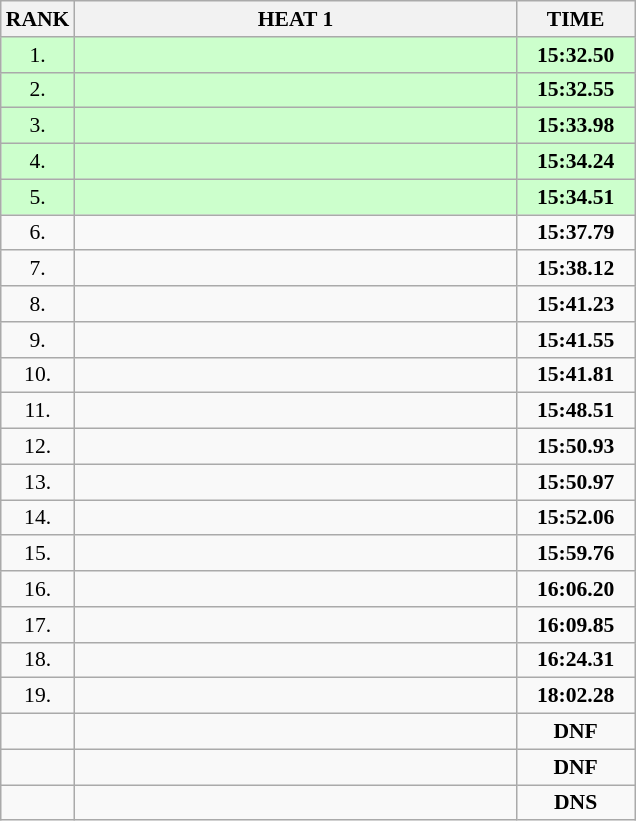<table class="wikitable" style="border-collapse: collapse; font-size: 90%;">
<tr>
<th>RANK</th>
<th style="width: 20em">HEAT 1</th>
<th style="width: 5em">TIME</th>
</tr>
<tr style="background:#ccffcc;">
<td align="center">1.</td>
<td></td>
<td align="center"><strong>15:32.50</strong></td>
</tr>
<tr style="background:#ccffcc;">
<td align="center">2.</td>
<td></td>
<td align="center"><strong>15:32.55</strong></td>
</tr>
<tr style="background:#ccffcc;">
<td align="center">3.</td>
<td></td>
<td align="center"><strong>15:33.98</strong></td>
</tr>
<tr style="background:#ccffcc;">
<td align="center">4.</td>
<td></td>
<td align="center"><strong>15:34.24</strong></td>
</tr>
<tr style="background:#ccffcc;">
<td align="center">5.</td>
<td></td>
<td align="center"><strong>15:34.51</strong></td>
</tr>
<tr>
<td align="center">6.</td>
<td></td>
<td align="center"><strong>15:37.79</strong></td>
</tr>
<tr>
<td align="center">7.</td>
<td></td>
<td align="center"><strong>15:38.12</strong></td>
</tr>
<tr>
<td align="center">8.</td>
<td></td>
<td align="center"><strong>15:41.23</strong></td>
</tr>
<tr>
<td align="center">9.</td>
<td></td>
<td align="center"><strong>15:41.55</strong></td>
</tr>
<tr>
<td align="center">10.</td>
<td></td>
<td align="center"><strong>15:41.81</strong></td>
</tr>
<tr>
<td align="center">11.</td>
<td></td>
<td align="center"><strong>15:48.51</strong></td>
</tr>
<tr>
<td align="center">12.</td>
<td></td>
<td align="center"><strong>15:50.93</strong></td>
</tr>
<tr>
<td align="center">13.</td>
<td></td>
<td align="center"><strong>15:50.97</strong></td>
</tr>
<tr>
<td align="center">14.</td>
<td></td>
<td align="center"><strong>15:52.06</strong></td>
</tr>
<tr>
<td align="center">15.</td>
<td></td>
<td align="center"><strong>15:59.76</strong></td>
</tr>
<tr>
<td align="center">16.</td>
<td></td>
<td align="center"><strong>16:06.20</strong></td>
</tr>
<tr>
<td align="center">17.</td>
<td></td>
<td align="center"><strong>16:09.85</strong></td>
</tr>
<tr>
<td align="center">18.</td>
<td></td>
<td align="center"><strong>16:24.31</strong></td>
</tr>
<tr>
<td align="center">19.</td>
<td></td>
<td align="center"><strong>18:02.28</strong></td>
</tr>
<tr>
<td align="center"></td>
<td></td>
<td align="center"><strong>DNF</strong></td>
</tr>
<tr>
<td align="center"></td>
<td></td>
<td align="center"><strong>DNF</strong></td>
</tr>
<tr>
<td align="center"></td>
<td></td>
<td align="center"><strong>DNS</strong></td>
</tr>
</table>
